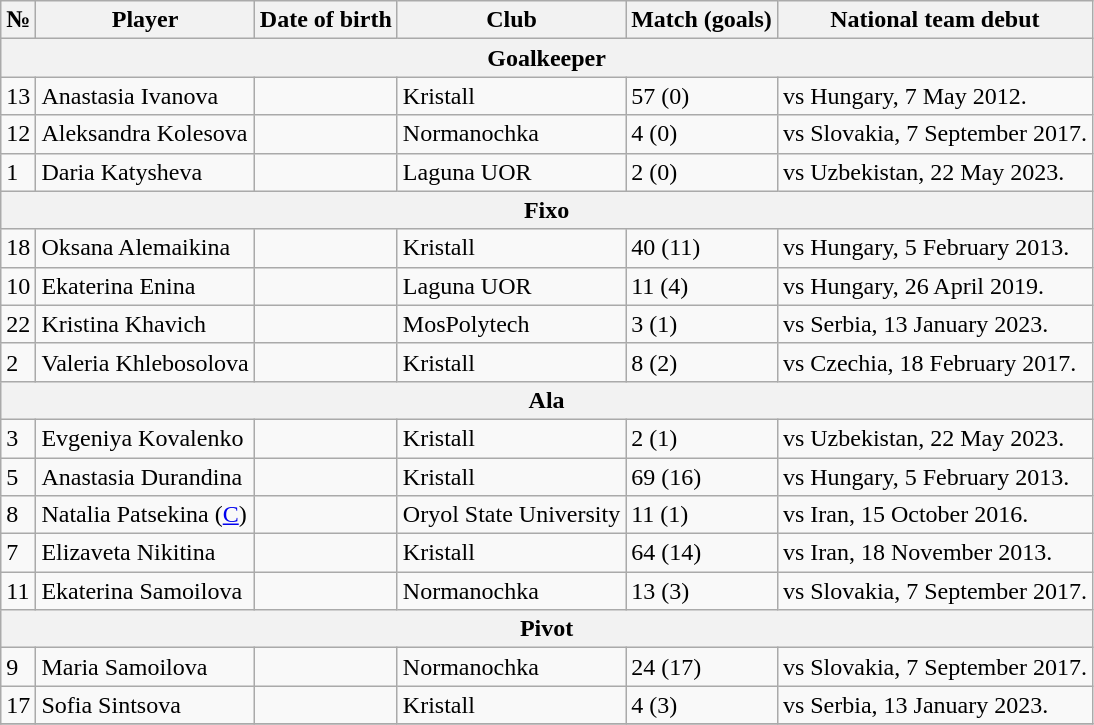<table class="wikitable sortable" style="text-align: left;">
<tr>
<th>№</th>
<th>Player</th>
<th>Date of birth</th>
<th>Club</th>
<th>Match (goals)</th>
<th>National team debut</th>
</tr>
<tr>
<th colspan="6">Goalkeeper</th>
</tr>
<tr>
<td>13</td>
<td>Anastasia Ivanova</td>
<td></td>
<td>  Kristall</td>
<td>57 (0)</td>
<td>vs  Hungary, 7 May 2012.</td>
</tr>
<tr>
<td>12</td>
<td>Aleksandra Kolesova</td>
<td></td>
<td> Normanochka</td>
<td>4 (0)</td>
<td>vs  Slovakia, 7 September 2017.</td>
</tr>
<tr>
<td>1</td>
<td>Daria Katysheva</td>
<td></td>
<td> Laguna UOR</td>
<td>2 (0)</td>
<td>vs  Uzbekistan, 22 May 2023.</td>
</tr>
<tr>
<th colspan="6">Fixo</th>
</tr>
<tr>
<td>18</td>
<td>Oksana Alemaikina</td>
<td></td>
<td> Kristall</td>
<td>40 (11)</td>
<td>vs  Hungary, 5 February 2013.</td>
</tr>
<tr>
<td>10</td>
<td>Ekaterina Enina</td>
<td></td>
<td> Laguna UOR</td>
<td>11 (4)</td>
<td>vs  Hungary, 26 April 2019.</td>
</tr>
<tr>
<td>22</td>
<td>Kristina Khavich</td>
<td></td>
<td> MosPolytech</td>
<td>3 (1)</td>
<td>vs  Serbia, 13 January 2023.</td>
</tr>
<tr>
<td>2</td>
<td>Valeria Khlebosolova</td>
<td></td>
<td> Kristall</td>
<td>8 (2)</td>
<td>vs  Czechia, 18 February 2017.</td>
</tr>
<tr>
<th colspan="6">Ala</th>
</tr>
<tr>
<td>3</td>
<td>Evgeniya Kovalenko</td>
<td></td>
<td> Kristall</td>
<td>2 (1)</td>
<td>vs  Uzbekistan, 22 May 2023.</td>
</tr>
<tr>
<td>5</td>
<td>Anastasia Durandina</td>
<td></td>
<td> Kristall</td>
<td>69 (16)</td>
<td>vs  Hungary, 5 February 2013.</td>
</tr>
<tr>
<td>8</td>
<td>Natalia Patsekina (<a href='#'>C</a>)</td>
<td></td>
<td> Oryol State University</td>
<td>11 (1)</td>
<td>vs  Iran, 15 October 2016.</td>
</tr>
<tr>
<td>7</td>
<td>Elizaveta Nikitina</td>
<td></td>
<td> Kristall</td>
<td>64 (14)</td>
<td>vs  Iran, 18 November 2013.</td>
</tr>
<tr>
<td>11</td>
<td>Ekaterina Samoilova</td>
<td></td>
<td> Normanochka</td>
<td>13 (3)</td>
<td>vs  Slovakia, 7 September 2017.</td>
</tr>
<tr>
<th colspan="6">Pivot</th>
</tr>
<tr>
<td>9</td>
<td>Maria Samoilova</td>
<td></td>
<td> Normanochka</td>
<td>24 (17)</td>
<td>vs  Slovakia, 7 September 2017.</td>
</tr>
<tr>
<td>17</td>
<td>Sofia Sintsova</td>
<td></td>
<td> Kristall</td>
<td>4 (3)</td>
<td>vs  Serbia, 13 January 2023.</td>
</tr>
<tr>
</tr>
</table>
